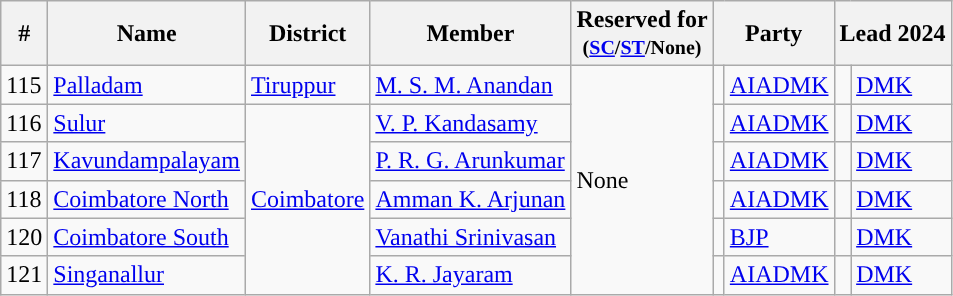<table class="wikitable">
<tr>
<th>#</th>
<th>Name</th>
<th>District</th>
<th>Member</th>
<th>Reserved for <br><small>(<a href='#'>SC</a>/<a href='#'>ST</a>/None)</small></th>
<th colspan="2">Party</th>
<th colspan="2">Lead 2024</th>
</tr>
<tr>
<td>115</td>
<td><a href='#'>Palladam</a></td>
<td><a href='#'>Tiruppur</a></td>
<td><a href='#'>M. S. M. Anandan</a></td>
<td rowspan="6">None</td>
<td style="background-color: "></td>
<td><a href='#'>AIADMK</a></td>
<td style="background-color: "></td>
<td><a href='#'>DMK</a></td>
</tr>
<tr>
<td>116</td>
<td><a href='#'>Sulur</a></td>
<td rowspan="5"><a href='#'>Coimbatore</a></td>
<td><a href='#'>V. P. Kandasamy</a></td>
<td style="background-color: "></td>
<td><a href='#'>AIADMK</a></td>
<td style="background-color: "></td>
<td><a href='#'>DMK</a></td>
</tr>
<tr>
<td>117</td>
<td><a href='#'>Kavundampalayam</a></td>
<td><a href='#'>P. R. G. Arunkumar</a></td>
<td style="background-color: "></td>
<td><a href='#'>AIADMK</a></td>
<td style="background-color: "></td>
<td><a href='#'>DMK</a></td>
</tr>
<tr>
<td>118</td>
<td><a href='#'>Coimbatore North</a></td>
<td><a href='#'>Amman K. Arjunan</a></td>
<td style="background-color: "></td>
<td><a href='#'>AIADMK</a></td>
<td style="background-color: "></td>
<td><a href='#'>DMK</a></td>
</tr>
<tr>
<td>120</td>
<td><a href='#'>Coimbatore South</a></td>
<td><a href='#'>Vanathi Srinivasan</a></td>
<td style="background-color: "></td>
<td><a href='#'>BJP</a></td>
<td style="background-color: "></td>
<td><a href='#'>DMK</a></td>
</tr>
<tr>
<td>121</td>
<td><a href='#'>Singanallur</a></td>
<td><a href='#'>K. R. Jayaram</a></td>
<td style="background-color: "></td>
<td><a href='#'>AIADMK</a></td>
<td style="background-color: "></td>
<td><a href='#'>DMK</a></td>
</tr>
</table>
